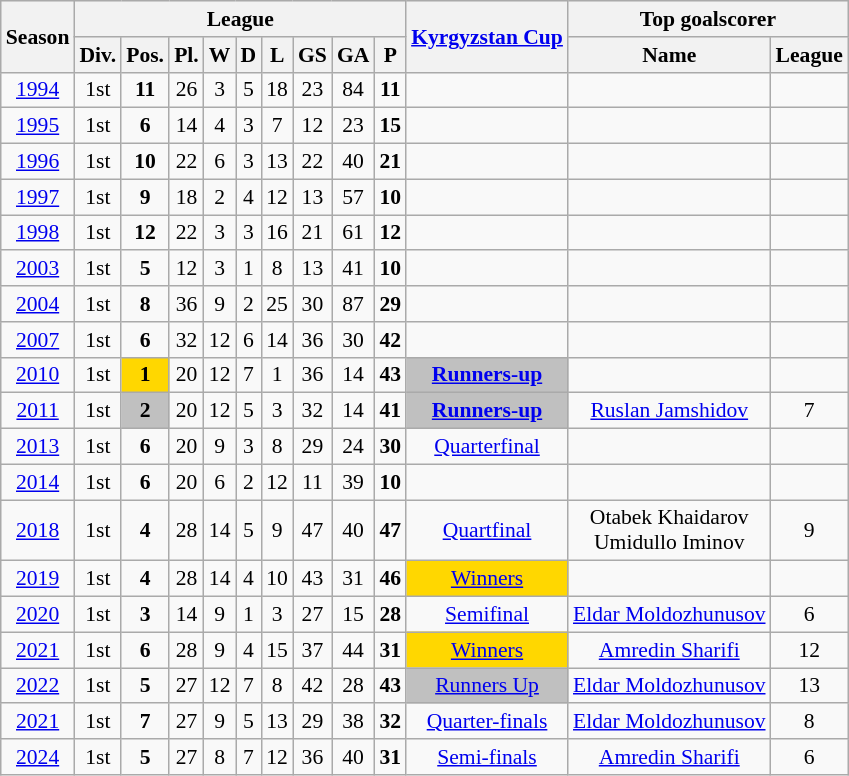<table class="wikitable mw-collapsible mw-collapsed" align=center cellspacing="0" cellpadding="3" style="border:1px solid #AAAAAA;font-size:90%">
<tr style="background:#efefef;">
<th rowspan="2">Season</th>
<th colspan="9">League</th>
<th rowspan="2"><a href='#'>Kyrgyzstan Cup</a></th>
<th colspan="2">Top goalscorer</th>
</tr>
<tr>
<th>Div.</th>
<th>Pos.</th>
<th>Pl.</th>
<th>W</th>
<th>D</th>
<th>L</th>
<th>GS</th>
<th>GA</th>
<th>P</th>
<th>Name</th>
<th>League</th>
</tr>
<tr>
<td align=center><a href='#'>1994</a></td>
<td align=center>1st</td>
<td align=center><strong>11</strong></td>
<td align=center>26</td>
<td align=center>3</td>
<td align=center>5</td>
<td align=center>18</td>
<td align=center>23</td>
<td align=center>84</td>
<td align=center><strong>11</strong></td>
<td align=center></td>
<td align=center></td>
<td align=center></td>
</tr>
<tr>
<td align=center><a href='#'>1995</a></td>
<td align=center>1st</td>
<td align=center><strong>6</strong></td>
<td align=center>14</td>
<td align=center>4</td>
<td align=center>3</td>
<td align=center>7</td>
<td align=center>12</td>
<td align=center>23</td>
<td align=center><strong>15</strong></td>
<td align=center></td>
<td align=center></td>
<td align=center></td>
</tr>
<tr>
<td align=center><a href='#'>1996</a></td>
<td align=center>1st</td>
<td align=center><strong>10</strong></td>
<td align=center>22</td>
<td align=center>6</td>
<td align=center>3</td>
<td align=center>13</td>
<td align=center>22</td>
<td align=center>40</td>
<td align=center><strong>21</strong></td>
<td align=center></td>
<td align=center></td>
<td align=center></td>
</tr>
<tr>
<td align=center><a href='#'>1997</a></td>
<td align=center>1st</td>
<td align=center><strong>9</strong></td>
<td align=center>18</td>
<td align=center>2</td>
<td align=center>4</td>
<td align=center>12</td>
<td align=center>13</td>
<td align=center>57</td>
<td align=center><strong>10</strong></td>
<td align=center></td>
<td align=center></td>
<td align=center></td>
</tr>
<tr>
<td align=center><a href='#'>1998</a></td>
<td align=center>1st</td>
<td align=center><strong>12</strong></td>
<td align=center>22</td>
<td align=center>3</td>
<td align=center>3</td>
<td align=center>16</td>
<td align=center>21</td>
<td align=center>61</td>
<td align=center><strong>12</strong></td>
<td align=center></td>
<td align=center></td>
<td align=center></td>
</tr>
<tr>
<td align=center><a href='#'>2003</a></td>
<td align=center>1st</td>
<td align=center><strong>5</strong></td>
<td align=center>12</td>
<td align=center>3</td>
<td align=center>1</td>
<td align=center>8</td>
<td align=center>13</td>
<td align=center>41</td>
<td align=center><strong>10</strong></td>
<td align=center></td>
<td align=center></td>
<td align=center></td>
</tr>
<tr>
<td align=center><a href='#'>2004</a></td>
<td align=center>1st</td>
<td align=center><strong>8</strong></td>
<td align=center>36</td>
<td align=center>9</td>
<td align=center>2</td>
<td align=center>25</td>
<td align=center>30</td>
<td align=center>87</td>
<td align=center><strong>29</strong></td>
<td align=center></td>
<td align=center></td>
<td align=center></td>
</tr>
<tr>
<td align=center><a href='#'>2007</a></td>
<td align=center>1st</td>
<td align=center><strong>6</strong></td>
<td align=center>32</td>
<td align=center>12</td>
<td align=center>6</td>
<td align=center>14</td>
<td align=center>36</td>
<td align=center>30</td>
<td align=center><strong>42</strong></td>
<td align=center></td>
<td align=center></td>
<td align=center></td>
</tr>
<tr>
<td align=center><a href='#'>2010</a></td>
<td align=center>1st</td>
<td style="text-align:center; background:gold;"><strong>1</strong></td>
<td align=center>20</td>
<td align=center>12</td>
<td align=center>7</td>
<td align=center>1</td>
<td align=center>36</td>
<td align=center>14</td>
<td align=center><strong>43</strong></td>
<td style="text-align:center; background:silver;"><strong><a href='#'>Runners-up</a></strong></td>
<td align=center></td>
<td align=center></td>
</tr>
<tr>
<td align=center><a href='#'>2011</a></td>
<td align=center>1st</td>
<td style="text-align:center; background:silver;"><strong>2</strong></td>
<td align=center>20</td>
<td align=center>12</td>
<td align=center>5</td>
<td align=center>3</td>
<td align=center>32</td>
<td align=center>14</td>
<td align=center><strong>41</strong></td>
<td style="text-align:center; background:silver;"><strong><a href='#'>Runners-up</a></strong></td>
<td align=center><a href='#'>Ruslan Jamshidov</a></td>
<td align=center>7</td>
</tr>
<tr>
<td align=center><a href='#'>2013</a></td>
<td align=center>1st</td>
<td align=center><strong>6</strong></td>
<td align=center>20</td>
<td align=center>9</td>
<td align=center>3</td>
<td align=center>8</td>
<td align=center>29</td>
<td align=center>24</td>
<td align=center><strong>30</strong></td>
<td align=center><a href='#'>Quarterfinal</a></td>
<td align=center></td>
<td align=center></td>
</tr>
<tr>
<td align=center><a href='#'>2014</a></td>
<td align=center>1st</td>
<td align=center><strong>6</strong></td>
<td align=center>20</td>
<td align=center>6</td>
<td align=center>2</td>
<td align=center>12</td>
<td align=center>11</td>
<td align=center>39</td>
<td align=center><strong>10</strong></td>
<td align=center></td>
<td align=center></td>
<td align=center></td>
</tr>
<tr>
<td align=center><a href='#'>2018</a></td>
<td align=center>1st</td>
<td align=center><strong>4</strong></td>
<td align=center>28</td>
<td align=center>14</td>
<td align=center>5</td>
<td align=center>9</td>
<td align=center>47</td>
<td align=center>40</td>
<td align=center><strong>47</strong></td>
<td align=center><a href='#'>Quartfinal</a></td>
<td align=center>Otabek Khaidarov <br> Umidullo Iminov</td>
<td align=center>9</td>
</tr>
<tr>
<td align=center><a href='#'>2019</a></td>
<td align=center>1st</td>
<td align=center><strong>4</strong></td>
<td align=center>28</td>
<td align=center>14</td>
<td align=center>4</td>
<td align=center>10</td>
<td align=center>43</td>
<td align=center>31</td>
<td align=center><strong>46</strong></td>
<td style="text-align:center; background:gold;"><a href='#'>Winners</a></td>
<td align=center></td>
<td align=center></td>
</tr>
<tr>
<td align=center><a href='#'>2020</a></td>
<td align=center>1st</td>
<td align=center><strong>3</strong></td>
<td align=center>14</td>
<td align=center>9</td>
<td align=center>1</td>
<td align=center>3</td>
<td align=center>27</td>
<td align=center>15</td>
<td align=center><strong>28</strong></td>
<td align=center><a href='#'>Semifinal</a></td>
<td align=center><a href='#'>Eldar Moldozhunusov</a></td>
<td align=center>6</td>
</tr>
<tr>
<td align=center><a href='#'>2021</a></td>
<td align=center>1st</td>
<td align=center><strong>6</strong></td>
<td align=center>28</td>
<td align=center>9</td>
<td align=center>4</td>
<td align=center>15</td>
<td align=center>37</td>
<td align=center>44</td>
<td align=center><strong>31</strong></td>
<td style="text-align:center; background:gold;"><a href='#'>Winners</a></td>
<td align=center><a href='#'>Amredin Sharifi</a></td>
<td align=center>12</td>
</tr>
<tr>
<td align=center><a href='#'>2022</a></td>
<td align=center>1st</td>
<td align=center><strong>5</strong></td>
<td align=center>27</td>
<td align=center>12</td>
<td align=center>7</td>
<td align=center>8</td>
<td align=center>42</td>
<td align=center>28</td>
<td align=center><strong>43</strong></td>
<td style="text-align:center; background:silver;"><a href='#'>Runners Up</a></td>
<td align=center><a href='#'>Eldar Moldozhunusov</a></td>
<td align=center>13</td>
</tr>
<tr>
<td align=center><a href='#'>2021</a></td>
<td align=center>1st</td>
<td align=center><strong>7</strong></td>
<td align=center>27</td>
<td align=center>9</td>
<td align=center>5</td>
<td align=center>13</td>
<td align=center>29</td>
<td align=center>38</td>
<td align=center><strong>32</strong></td>
<td align=center><a href='#'>Quarter-finals</a></td>
<td align=center><a href='#'>Eldar Moldozhunusov</a></td>
<td align=center>8</td>
</tr>
<tr>
<td align=center><a href='#'>2024</a></td>
<td align=center>1st</td>
<td align=center><strong>5</strong></td>
<td align=center>27</td>
<td align=center>8</td>
<td align=center>7</td>
<td align=center>12</td>
<td align=center>36</td>
<td align=center>40</td>
<td align=center><strong>31</strong></td>
<td align=center><a href='#'>Semi-finals</a></td>
<td align=center><a href='#'>Amredin Sharifi</a></td>
<td align=center>6</td>
</tr>
</table>
